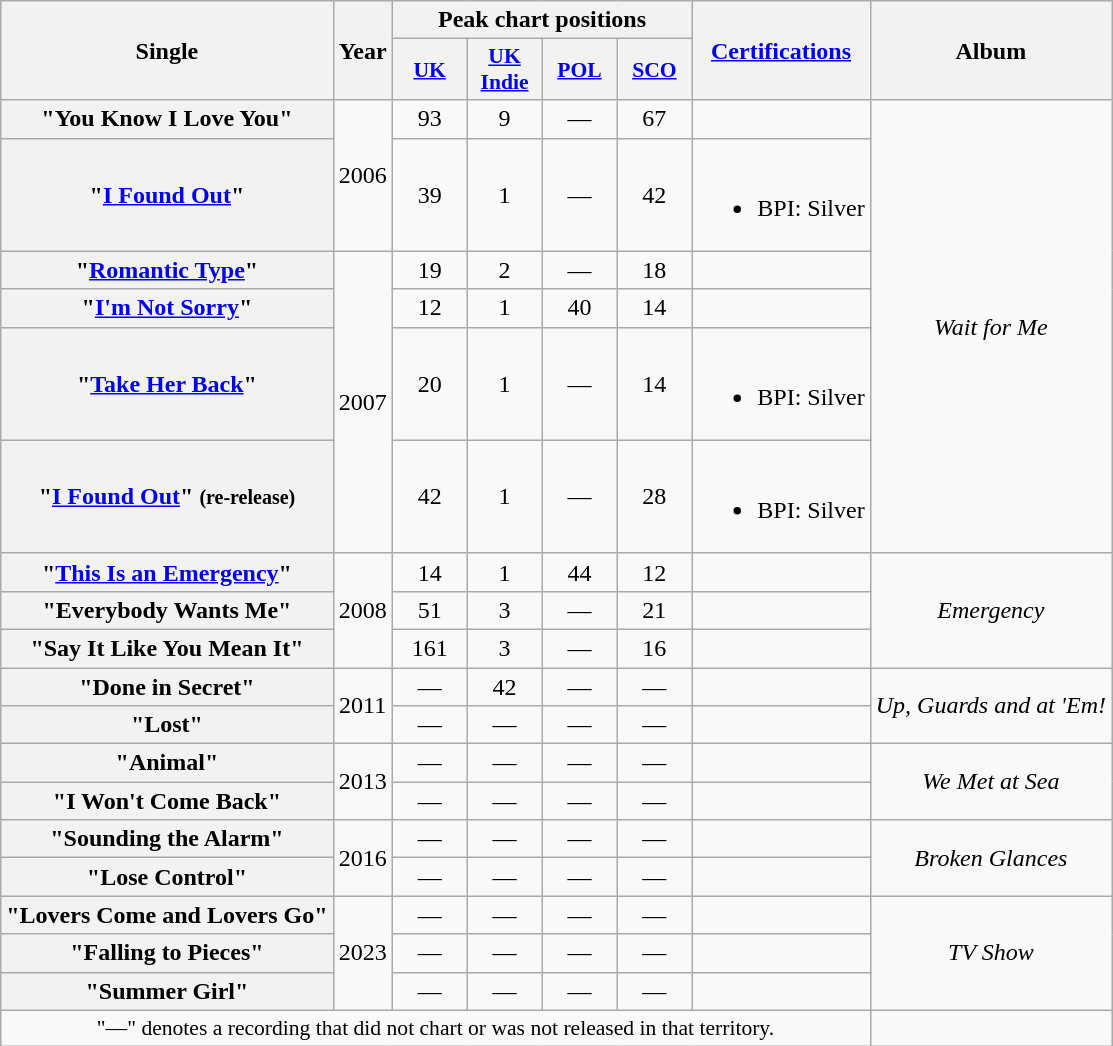<table class="wikitable plainrowheaders" style="text-align:center;" border="1">
<tr>
<th scope="col" rowspan="2">Single</th>
<th scope="col" rowspan="2">Year</th>
<th scope="col" colspan="4">Peak chart positions</th>
<th scope="col" rowspan="2"><a href='#'>Certifications</a></th>
<th scope="col" rowspan="2">Album</th>
</tr>
<tr>
<th scope="col" style="width:3em;font-size:90%;"><a href='#'>UK</a><br></th>
<th scope="col" style="width:3em;font-size:90%;"><a href='#'>UK<br>Indie</a><br></th>
<th scope="col" style="width:3em;font-size:90%;"><a href='#'>POL</a><br></th>
<th scope="col" style="width:3em;font-size:90%;"><a href='#'>SCO</a><br></th>
</tr>
<tr>
<th scope="row">"You Know I Love You"</th>
<td rowspan="2">2006</td>
<td>93</td>
<td>9</td>
<td>—</td>
<td>67</td>
<td></td>
<td rowspan="6"><em>Wait for Me</em></td>
</tr>
<tr>
<th scope="row">"<a href='#'>I Found Out</a>"</th>
<td>39</td>
<td>1</td>
<td>—</td>
<td>42</td>
<td><br><ul><li>BPI: Silver</li></ul></td>
</tr>
<tr>
<th scope="row">"<a href='#'>Romantic Type</a>"</th>
<td rowspan=4>2007</td>
<td>19</td>
<td>2</td>
<td>—</td>
<td>18</td>
<td></td>
</tr>
<tr>
<th scope="row">"<a href='#'>I'm Not Sorry</a>"</th>
<td>12</td>
<td>1</td>
<td>40</td>
<td>14</td>
<td></td>
</tr>
<tr>
<th scope="row">"<a href='#'>Take Her Back</a>"</th>
<td>20</td>
<td>1</td>
<td>—</td>
<td>14</td>
<td><br><ul><li>BPI: Silver</li></ul></td>
</tr>
<tr>
<th scope="row">"<a href='#'>I Found Out</a>" <small>(re-release)</small></th>
<td>42</td>
<td>1</td>
<td>—</td>
<td>28</td>
<td><br><ul><li>BPI: Silver</li></ul></td>
</tr>
<tr>
<th scope="row">"<a href='#'>This Is an Emergency</a>"</th>
<td rowspan="3">2008</td>
<td>14</td>
<td>1</td>
<td>44</td>
<td>12</td>
<td></td>
<td rowspan="3"><em>Emergency</em></td>
</tr>
<tr>
<th scope="row">"Everybody Wants Me"</th>
<td>51</td>
<td>3</td>
<td>—</td>
<td>21</td>
<td></td>
</tr>
<tr>
<th scope="row">"Say It Like You Mean It"</th>
<td>161</td>
<td>3</td>
<td>—</td>
<td>16</td>
<td></td>
</tr>
<tr>
<th scope="row">"Done in Secret"</th>
<td rowspan="2">2011</td>
<td>—</td>
<td>42</td>
<td>—</td>
<td>—</td>
<td></td>
<td rowspan="2"><em>Up, Guards and at 'Em!</em></td>
</tr>
<tr>
<th scope="row">"Lost"</th>
<td>—</td>
<td>—</td>
<td>—</td>
<td>—</td>
<td></td>
</tr>
<tr>
<th scope="row">"Animal"</th>
<td rowspan="2">2013</td>
<td>—</td>
<td>—</td>
<td>—</td>
<td>—</td>
<td></td>
<td rowspan="2"><em>We Met at Sea</em></td>
</tr>
<tr>
<th scope="row">"I Won't Come Back"</th>
<td>—</td>
<td>—</td>
<td>—</td>
<td>—</td>
<td></td>
</tr>
<tr>
<th scope="row">"Sounding the Alarm"</th>
<td rowspan="2">2016</td>
<td>—</td>
<td>—</td>
<td>—</td>
<td>—</td>
<td></td>
<td rowspan="2"><em>Broken Glances</em></td>
</tr>
<tr>
<th scope="row">"Lose Control"</th>
<td>—</td>
<td>—</td>
<td>—</td>
<td>—</td>
<td></td>
</tr>
<tr>
<th scope="row">"Lovers Come and Lovers Go"</th>
<td rowspan="3">2023</td>
<td>—</td>
<td>—</td>
<td>—</td>
<td>—</td>
<td></td>
<td rowspan="3"><em>TV Show</em></td>
</tr>
<tr>
<th scope="row">"Falling to Pieces"</th>
<td>—</td>
<td>—</td>
<td>—</td>
<td>—</td>
<td></td>
</tr>
<tr>
<th scope="row">"Summer Girl"</th>
<td>—</td>
<td>—</td>
<td>—</td>
<td>—</td>
<td></td>
</tr>
<tr>
<td colspan="7" style="font-size:90%">"—" denotes a recording that did not chart or was not released in that territory.</td>
</tr>
</table>
